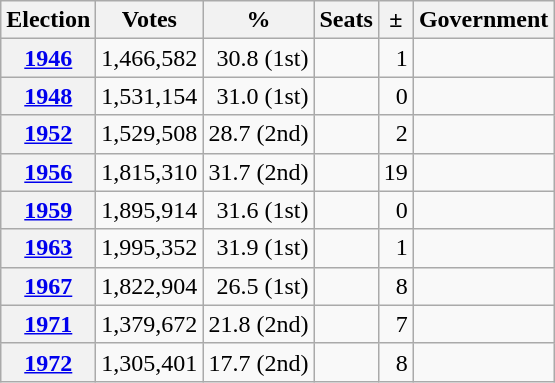<table class="wikitable" style="text-align:right">
<tr>
<th>Election</th>
<th>Votes</th>
<th>%</th>
<th>Seats</th>
<th>±</th>
<th>Government</th>
</tr>
<tr>
<th><a href='#'>1946</a></th>
<td>1,466,582</td>
<td>30.8 (1st)</td>
<td></td>
<td> 1</td>
<td></td>
</tr>
<tr>
<th><a href='#'>1948</a></th>
<td>1,531,154</td>
<td>31.0 (1st)</td>
<td></td>
<td> 0</td>
<td></td>
</tr>
<tr>
<th><a href='#'>1952</a></th>
<td>1,529,508</td>
<td>28.7 (2nd)</td>
<td></td>
<td> 2</td>
<td></td>
</tr>
<tr>
<th><a href='#'>1956</a></th>
<td>1,815,310</td>
<td>31.7 (2nd)</td>
<td></td>
<td> 19</td>
<td></td>
</tr>
<tr>
<th><a href='#'>1959</a></th>
<td>1,895,914</td>
<td>31.6 (1st)</td>
<td></td>
<td> 0</td>
<td></td>
</tr>
<tr>
<th><a href='#'>1963</a></th>
<td>1,995,352</td>
<td>31.9 (1st)</td>
<td></td>
<td> 1</td>
<td></td>
</tr>
<tr>
<th><a href='#'>1967</a></th>
<td>1,822,904</td>
<td>26.5 (1st)</td>
<td></td>
<td> 8</td>
<td></td>
</tr>
<tr>
<th><a href='#'>1971</a></th>
<td>1,379,672</td>
<td>21.8 (2nd)</td>
<td></td>
<td> 7</td>
<td></td>
</tr>
<tr>
<th><a href='#'>1972</a></th>
<td>1,305,401</td>
<td>17.7 (2nd)</td>
<td></td>
<td> 8</td>
<td></td>
</tr>
</table>
